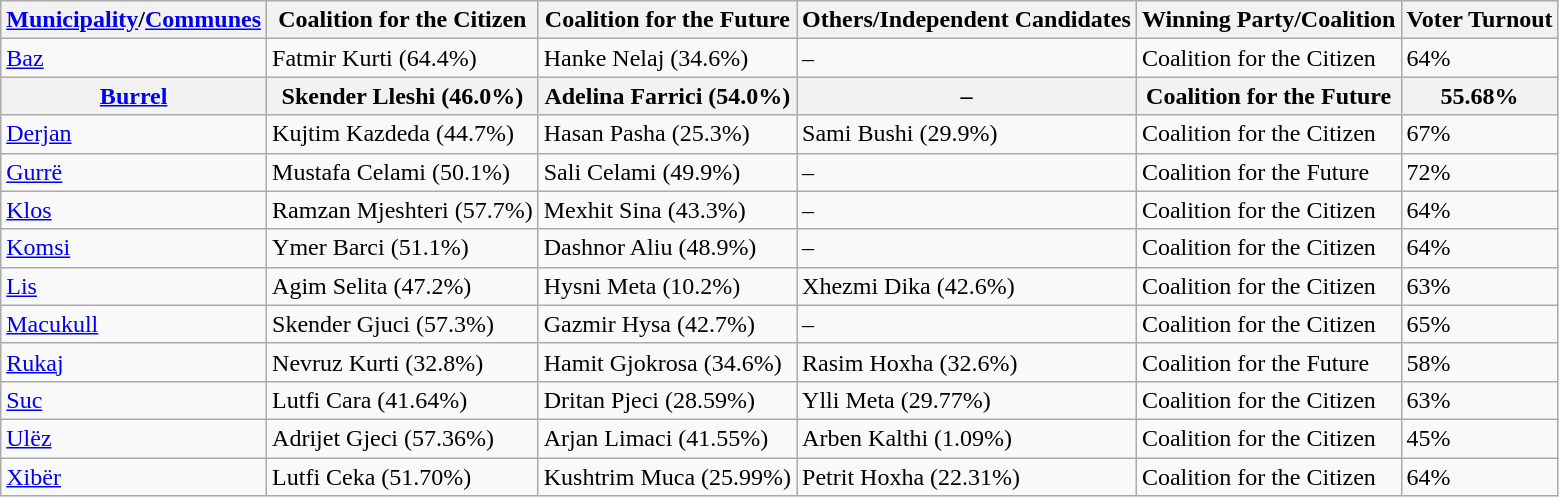<table class="wikitable">
<tr>
<th><a href='#'>Municipality</a>/<a href='#'>Communes</a></th>
<th>Coalition for the Citizen</th>
<th>Coalition for the Future</th>
<th>Others/Independent Candidates</th>
<th>Winning Party/Coalition</th>
<th>Voter Turnout</th>
</tr>
<tr>
<td><a href='#'>Baz</a></td>
<td>Fatmir Kurti (64.4%)</td>
<td>Hanke Nelaj (34.6%)</td>
<td>–</td>
<td>Coalition for the Citizen</td>
<td>64%</td>
</tr>
<tr>
<th><a href='#'>Burrel</a></th>
<th>Skender Lleshi (46.0%)</th>
<th>Adelina Farrici (54.0%)</th>
<th>–</th>
<th>Coalition for the Future</th>
<th>55.68%</th>
</tr>
<tr>
<td><a href='#'>Derjan</a></td>
<td>Kujtim Kazdeda (44.7%)</td>
<td>Hasan Pasha (25.3%)</td>
<td>Sami Bushi (29.9%)</td>
<td>Coalition for the Citizen</td>
<td>67%</td>
</tr>
<tr>
<td><a href='#'>Gurrë</a></td>
<td>Mustafa Celami (50.1%)</td>
<td>Sali Celami (49.9%)</td>
<td>–</td>
<td>Coalition for the Future</td>
<td>72%</td>
</tr>
<tr>
<td><a href='#'>Klos</a></td>
<td>Ramzan Mjeshteri (57.7%)</td>
<td>Mexhit Sina (43.3%)</td>
<td>–</td>
<td>Coalition for the Citizen</td>
<td>64%</td>
</tr>
<tr>
<td><a href='#'>Komsi</a></td>
<td>Ymer Barci (51.1%)</td>
<td>Dashnor Aliu (48.9%)</td>
<td>–</td>
<td>Coalition for the Citizen</td>
<td>64%</td>
</tr>
<tr>
<td><a href='#'>Lis</a></td>
<td>Agim Selita (47.2%)</td>
<td>Hysni Meta (10.2%)</td>
<td>Xhezmi Dika (42.6%)</td>
<td>Coalition for the Citizen</td>
<td>63%</td>
</tr>
<tr>
<td><a href='#'>Macukull</a></td>
<td>Skender Gjuci (57.3%)</td>
<td>Gazmir Hysa (42.7%)</td>
<td>–</td>
<td>Coalition for the Citizen</td>
<td>65%</td>
</tr>
<tr>
<td><a href='#'>Rukaj</a></td>
<td>Nevruz Kurti (32.8%)</td>
<td>Hamit Gjokrosa (34.6%)</td>
<td>Rasim Hoxha (32.6%)</td>
<td>Coalition for the Future</td>
<td>58%</td>
</tr>
<tr>
<td><a href='#'>Suc</a></td>
<td>Lutfi Cara (41.64%)</td>
<td>Dritan Pjeci (28.59%)</td>
<td>Ylli Meta (29.77%)</td>
<td>Coalition for the Citizen</td>
<td>63%</td>
</tr>
<tr>
<td><a href='#'>Ulëz</a></td>
<td>Adrijet Gjeci (57.36%)</td>
<td>Arjan Limaci (41.55%)</td>
<td>Arben Kalthi (1.09%)</td>
<td>Coalition for the Citizen</td>
<td>45%</td>
</tr>
<tr>
<td><a href='#'>Xibër</a></td>
<td>Lutfi Ceka (51.70%)</td>
<td>Kushtrim Muca (25.99%)</td>
<td>Petrit Hoxha (22.31%)</td>
<td>Coalition for the Citizen</td>
<td>64%</td>
</tr>
</table>
